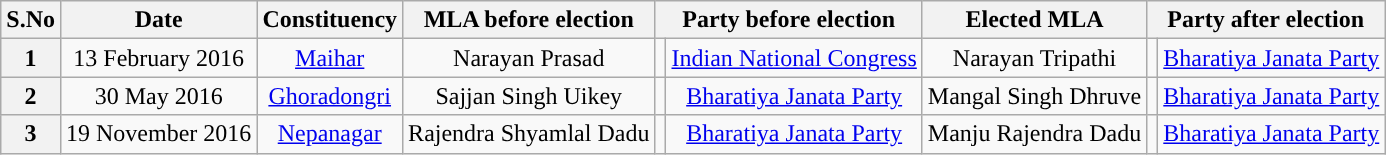<table class="wikitable sortable" style="text-align:center;">
<tr>
<th>S.No</th>
<th>Date</th>
<th>Constituency</th>
<th>MLA before election</th>
<th colspan="2">Party before election</th>
<th>Elected MLA</th>
<th colspan="2">Party after election</th>
</tr>
<tr>
<th>1</th>
<td>13 February 2016</td>
<td><a href='#'>Maihar</a></td>
<td>Narayan Prasad</td>
<td></td>
<td><a href='#'>Indian National Congress</a></td>
<td>Narayan Tripathi</td>
<td></td>
<td><a href='#'>Bharatiya Janata Party</a></td>
</tr>
<tr>
<th>2</th>
<td>30 May 2016</td>
<td><a href='#'>Ghoradongri</a></td>
<td>Sajjan Singh Uikey</td>
<td></td>
<td><a href='#'>Bharatiya Janata Party</a></td>
<td>Mangal Singh Dhruve</td>
<td></td>
<td><a href='#'>Bharatiya Janata Party</a></td>
</tr>
<tr>
<th>3</th>
<td>19 November 2016</td>
<td><a href='#'>Nepanagar</a></td>
<td>Rajendra Shyamlal Dadu</td>
<td></td>
<td><a href='#'>Bharatiya Janata Party</a></td>
<td>Manju Rajendra Dadu</td>
<td></td>
<td><a href='#'>Bharatiya Janata Party</a></td>
</tr>
</table>
